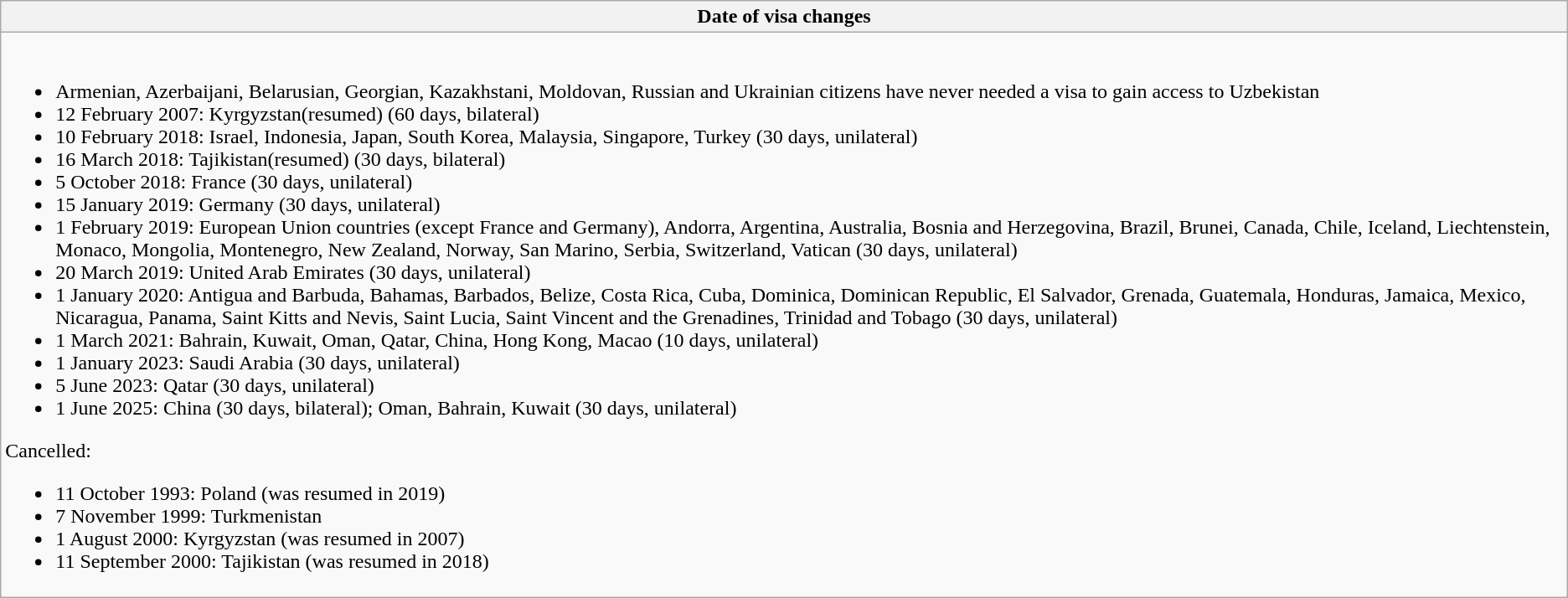<table class="wikitable collapsible collapsed">
<tr>
<th style="width:100%;";">Date of visa changes</th>
</tr>
<tr>
<td><br>
<ul><li>Armenian, Azerbaijani, Belarusian, Georgian, Kazakhstani, Moldovan, Russian and Ukrainian citizens have never needed a visa to gain access to Uzbekistan</li><li>12 February 2007: Kyrgyzstan(resumed) (60 days, bilateral)</li><li>10 February 2018: Israel, Indonesia, Japan, South Korea, Malaysia, Singapore, Turkey (30 days, unilateral)</li><li>16 March 2018: Tajikistan(resumed) (30 days, bilateral)</li><li>5 October 2018: France (30 days, unilateral)</li><li>15 January 2019: Germany (30 days, unilateral)</li><li>1 February 2019: European Union countries (except France and Germany), Andorra, Argentina, Australia, Bosnia and Herzegovina, Brazil, Brunei, Canada, Chile, Iceland, Liechtenstein, Monaco, Mongolia, Montenegro, New Zealand, Norway, San Marino, Serbia, Switzerland, Vatican (30 days, unilateral)</li><li>20 March 2019: United Arab Emirates (30 days, unilateral)</li><li>1 January 2020: Antigua and Barbuda, Bahamas, Barbados, Belize, Costa Rica, Cuba, Dominica, Dominican Republic, El Salvador, Grenada, Guatemala, Honduras, Jamaica, Mexico, Nicaragua, Panama, Saint Kitts and Nevis, Saint Lucia, Saint Vincent and the Grenadines, Trinidad and Tobago (30 days, unilateral)</li><li>1 March 2021: Bahrain, Kuwait, Oman, Qatar, China, Hong Kong, Macao (10 days, unilateral)</li><li>1 January 2023: Saudi Arabia (30 days, unilateral)</li><li>5 June 2023: Qatar (30 days, unilateral)</li><li>1 June 2025: China (30 days, bilateral); Oman, Bahrain, Kuwait (30 days, unilateral)</li></ul>Cancelled:<ul><li>11 October 1993: Poland (was resumed in 2019)</li><li>7 November 1999: Turkmenistan</li><li>1 August 2000: Kyrgyzstan (was resumed in 2007)</li><li>11 September 2000: Tajikistan (was resumed in 2018)</li></ul></td>
</tr>
</table>
